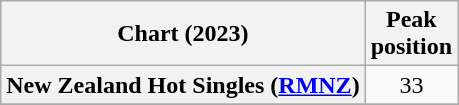<table class="wikitable sortable plainrowheaders" style="text-align:center">
<tr>
<th scope="col">Chart (2023)</th>
<th scope="col">Peak<br>position</th>
</tr>
<tr>
<th scope="row">New Zealand Hot Singles (<a href='#'>RMNZ</a>)</th>
<td>33</td>
</tr>
<tr>
</tr>
<tr>
</tr>
</table>
